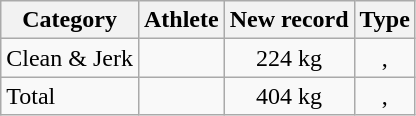<table class="wikitable sortable" style="text-align:center">
<tr>
<th>Category</th>
<th>Athlete</th>
<th>New record</th>
<th>Type</th>
</tr>
<tr>
<td align=left>Clean & Jerk</td>
<td align="left"></td>
<td>224 kg</td>
<td>, </td>
</tr>
<tr>
<td align=left>Total</td>
<td align="left"></td>
<td>404 kg</td>
<td>, </td>
</tr>
</table>
